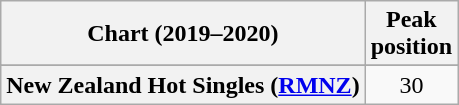<table class="wikitable sortable plainrowheaders" style="text-align:center">
<tr>
<th scope="col">Chart (2019–2020)</th>
<th scope="col">Peak<br>position</th>
</tr>
<tr>
</tr>
<tr>
<th scope="row">New Zealand Hot Singles (<a href='#'>RMNZ</a>)</th>
<td>30</td>
</tr>
</table>
